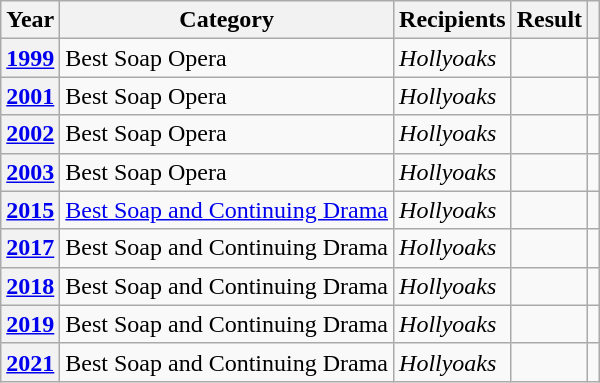<table class="wikitable plainrowheaders sortable">
<tr>
<th scope="col" class="unsortable">Year</th>
<th scope="col" class="sortable">Category</th>
<th scope="col">Recipients</th>
<th scope="col">Result</th>
<th scope="col" class="unsortable"></th>
</tr>
<tr>
<th scope="row"><a href='#'>1999</a></th>
<td>Best Soap Opera</td>
<td><em>Hollyoaks</em></td>
<td></td>
<td style="text-align:center;"></td>
</tr>
<tr>
<th scope="row"><a href='#'>2001</a></th>
<td>Best Soap Opera</td>
<td><em>Hollyoaks</em></td>
<td></td>
<td style="text-align:center;"></td>
</tr>
<tr>
<th scope="row"><a href='#'>2002</a></th>
<td>Best Soap Opera</td>
<td><em>Hollyoaks</em></td>
<td></td>
<td style="text-align:center;"></td>
</tr>
<tr>
<th scope="row"><a href='#'>2003</a></th>
<td>Best Soap Opera</td>
<td><em>Hollyoaks</em></td>
<td></td>
<td style="text-align:center;"></td>
</tr>
<tr>
<th scope="row"><a href='#'>2015</a></th>
<td><a href='#'>Best Soap and Continuing Drama</a></td>
<td><em>Hollyoaks</em></td>
<td></td>
<td style="text-align:center;"></td>
</tr>
<tr>
<th scope="row"><a href='#'>2017</a></th>
<td>Best Soap and Continuing Drama</td>
<td><em>Hollyoaks</em></td>
<td></td>
<td style="text-align:center;"></td>
</tr>
<tr>
<th scope="row"><a href='#'>2018</a></th>
<td>Best Soap and Continuing Drama</td>
<td><em>Hollyoaks</em></td>
<td></td>
<td style="text-align:center;"></td>
</tr>
<tr>
<th scope="row"><a href='#'>2019</a></th>
<td>Best Soap and Continuing Drama</td>
<td><em>Hollyoaks</em></td>
<td></td>
<td style="text-align:center;"></td>
</tr>
<tr>
<th scope="row"><a href='#'>2021</a></th>
<td>Best Soap and Continuing Drama</td>
<td><em>Hollyoaks</em></td>
<td></td>
<td style="text-align:center;"></td>
</tr>
</table>
